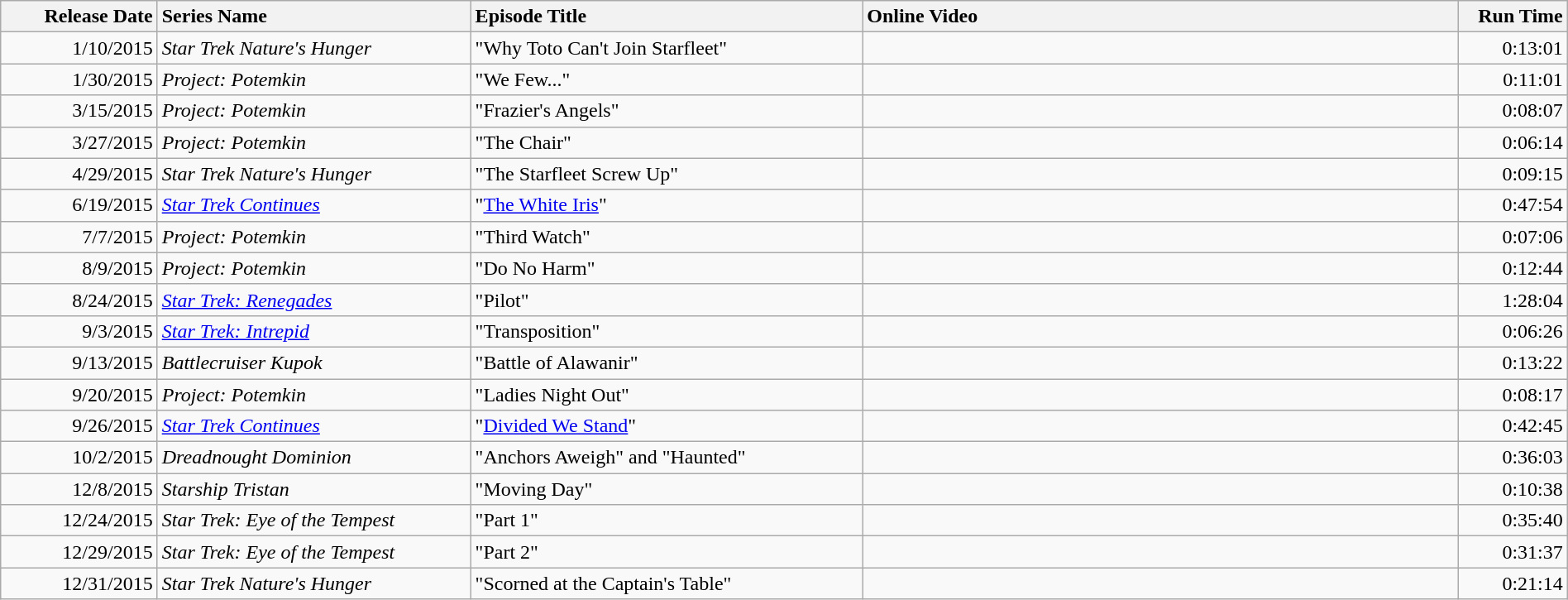<table class="wikitable" width=100%>
<tr>
<th style="text-align:right; width: 10%;"><strong>Release Date</strong></th>
<th style="text-align:left; width: 20%;"><strong>Series Name</strong></th>
<th style="text-align:left; width: 25%;"><strong>Episode Title</strong></th>
<th style="text-align:left; width: 38%;"><strong>Online Video</strong></th>
<th style="text-align:right; width: 7%;"><strong>Run Time</strong></th>
</tr>
<tr>
<td style="text-align:right;">1/10/2015</td>
<td><em>Star Trek Nature's Hunger</em></td>
<td>"Why Toto Can't Join Starfleet" </td>
<td><small></small></td>
<td style="text-align:right;">0:13:01</td>
</tr>
<tr>
<td style="text-align:right;">1/30/2015</td>
<td><em>Project: Potemkin</em></td>
<td>"We Few..." </td>
<td><small></small></td>
<td style="text-align:right;">0:11:01</td>
</tr>
<tr>
<td style="text-align:right;">3/15/2015</td>
<td><em>Project: Potemkin</em></td>
<td>"Frazier's Angels" </td>
<td><small></small></td>
<td style="text-align:right;">0:08:07</td>
</tr>
<tr>
<td style="text-align:right;">3/27/2015</td>
<td><em>Project: Potemkin</em></td>
<td>"The Chair" </td>
<td><small></small></td>
<td style="text-align:right;">0:06:14</td>
</tr>
<tr>
<td style="text-align:right;">4/29/2015</td>
<td><em>Star Trek Nature's Hunger</em></td>
<td>"The Starfleet Screw Up" </td>
<td><small></small></td>
<td style="text-align:right;">0:09:15</td>
</tr>
<tr>
<td style="text-align:right;">6/19/2015</td>
<td><em><a href='#'>Star Trek Continues</a></em></td>
<td>"<a href='#'>The White Iris</a>" </td>
<td><small></small></td>
<td style="text-align:right;">0:47:54</td>
</tr>
<tr>
<td style="text-align:right;">7/7/2015</td>
<td><em>Project: Potemkin</em></td>
<td>"Third Watch" </td>
<td><small></small></td>
<td style="text-align:right;">0:07:06</td>
</tr>
<tr>
<td style="text-align:right;">8/9/2015</td>
<td><em>Project: Potemkin</em></td>
<td>"Do No Harm" </td>
<td><small></small></td>
<td style="text-align:right;">0:12:44</td>
</tr>
<tr>
<td style="text-align:right;">8/24/2015</td>
<td><em><a href='#'>Star Trek: Renegades</a></em></td>
<td>"Pilot" </td>
<td><small></small></td>
<td style="text-align:right;">1:28:04</td>
</tr>
<tr>
<td style="text-align:right;">9/3/2015</td>
<td><em><a href='#'>Star Trek: Intrepid</a></em></td>
<td>"Transposition" </td>
<td><small></small></td>
<td style="text-align:right;">0:06:26</td>
</tr>
<tr>
<td style="text-align:right;">9/13/2015</td>
<td><em>Battlecruiser Kupok</em></td>
<td>"Battle of Alawanir" </td>
<td><small></small></td>
<td style="text-align:right;">0:13:22</td>
</tr>
<tr>
<td style="text-align:right;">9/20/2015</td>
<td><em>Project: Potemkin</em></td>
<td>"Ladies Night Out" </td>
<td><small></small></td>
<td style="text-align:right;">0:08:17</td>
</tr>
<tr>
<td style="text-align:right;">9/26/2015</td>
<td><em><a href='#'>Star Trek Continues</a></em></td>
<td>"<a href='#'>Divided We Stand</a>" </td>
<td><small></small></td>
<td style="text-align:right;">0:42:45</td>
</tr>
<tr>
<td style="text-align:right;">10/2/2015</td>
<td><em>Dreadnought Dominion</em></td>
<td>"Anchors Aweigh"  and "Haunted" </td>
<td><small></small></td>
<td style="text-align:right;">0:36:03</td>
</tr>
<tr>
<td style="text-align:right;">12/8/2015</td>
<td><em>Starship Tristan</em></td>
<td>"Moving Day" </td>
<td><small></small></td>
<td style="text-align:right;">0:10:38</td>
</tr>
<tr>
<td style="text-align:right;">12/24/2015</td>
<td><em>Star Trek: Eye of the Tempest</em></td>
<td>"Part 1" </td>
<td><small></small></td>
<td style="text-align:right;">0:35:40</td>
</tr>
<tr>
<td style="text-align:right;">12/29/2015</td>
<td><em>Star Trek: Eye of the Tempest</em></td>
<td>"Part 2" </td>
<td><small></small></td>
<td style="text-align:right;">0:31:37</td>
</tr>
<tr>
<td style="text-align:right;">12/31/2015</td>
<td><em>Star Trek Nature's Hunger</em></td>
<td>"Scorned at the Captain's Table" </td>
<td><small></small></td>
<td style="text-align:right;">0:21:14</td>
</tr>
</table>
